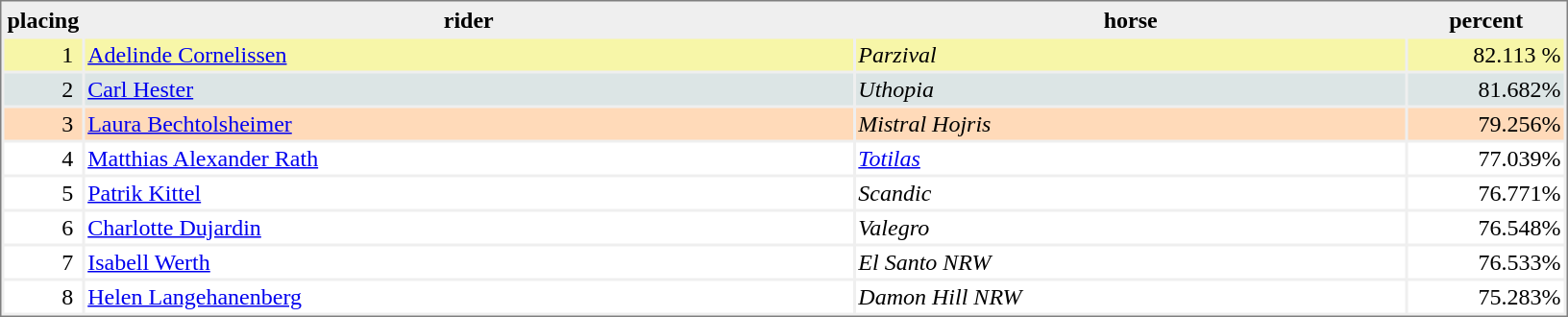<table style="border:1px solid #808080; background-color:#EFEFEF;" cellspacing="2" cellpadding="2">
<tr>
<th width="5%">placing</th>
<th>rider</th>
<th>horse</th>
<th width="10%">percent</th>
</tr>
<tr style="background-color:#F7F6A8;">
<td align="right">1 </td>
<td> <a href='#'>Adelinde Cornelissen</a></td>
<td><em>Parzival</em></td>
<td align="right">82.113 %</td>
</tr>
<tr style="background-color:#DCE5E5;">
<td align="right">2 </td>
<td> <a href='#'>Carl Hester</a></td>
<td><em>Uthopia</em></td>
<td align="right">81.682%</td>
</tr>
<tr style="background-color:#FFDAB9;">
<td align="right">3 </td>
<td> <a href='#'>Laura Bechtolsheimer</a></td>
<td><em>Mistral Hojris</em></td>
<td align="right">79.256%</td>
</tr>
<tr valign="top" style="background-color:#FFFFFF;">
<td align="right">4 </td>
<td> <a href='#'>Matthias Alexander Rath</a></td>
<td><em><a href='#'>Totilas</a></em></td>
<td align="right">77.039%</td>
</tr>
<tr valign="top" style="background-color:#FFFFFF;">
<td align="right">5 </td>
<td> <a href='#'>Patrik Kittel</a></td>
<td><em>Scandic</em></td>
<td align="right">76.771%</td>
</tr>
<tr valign="top" style="background-color:#FFFFFF;">
<td align="right">6 </td>
<td> <a href='#'>Charlotte Dujardin</a></td>
<td><em>Valegro</em></td>
<td align="right">76.548%</td>
</tr>
<tr valign="top" style="background-color:#FFFFFF;">
<td align="right">7 </td>
<td> <a href='#'>Isabell Werth</a></td>
<td><em>El Santo NRW</em></td>
<td align="right">76.533%</td>
</tr>
<tr valign="top" style="background-color:#FFFFFF;">
<td align="right">8 </td>
<td> <a href='#'>Helen Langehanenberg</a></td>
<td><em>Damon Hill NRW</em></td>
<td align="right">75.283%</td>
</tr>
</table>
